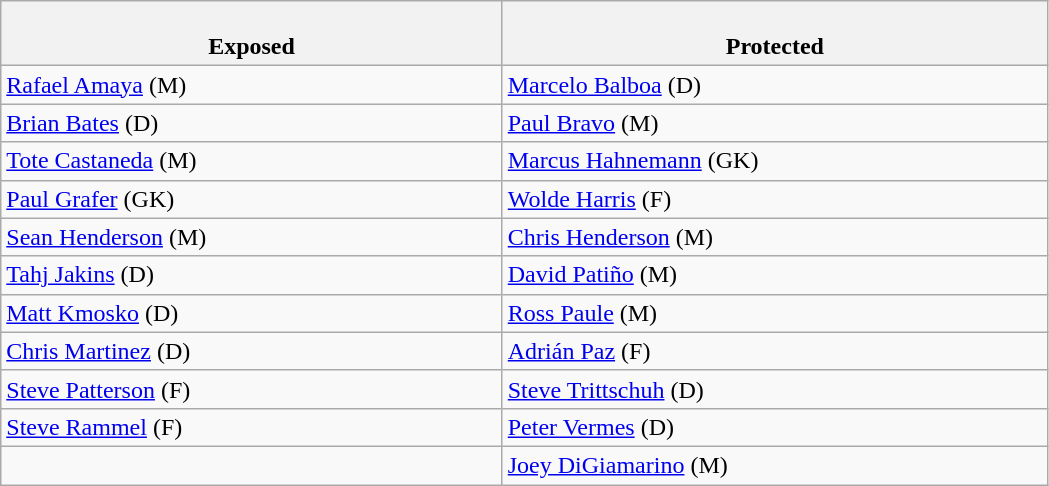<table class="wikitable">
<tr>
<th style="width:23%"><br>Exposed</th>
<th style="width:25%"><br>Protected</th>
</tr>
<tr>
<td><a href='#'>Rafael Amaya</a> (M)</td>
<td><a href='#'>Marcelo Balboa</a> (D)</td>
</tr>
<tr>
<td><a href='#'>Brian Bates</a> (D)</td>
<td><a href='#'>Paul Bravo</a> (M)</td>
</tr>
<tr>
<td><a href='#'>Tote Castaneda</a> (M)</td>
<td><a href='#'>Marcus Hahnemann</a> (GK)</td>
</tr>
<tr>
<td><a href='#'>Paul Grafer</a> (GK)</td>
<td><a href='#'>Wolde Harris</a> (F)</td>
</tr>
<tr>
<td><a href='#'>Sean Henderson</a> (M)</td>
<td><a href='#'>Chris Henderson</a> (M)</td>
</tr>
<tr>
<td><a href='#'>Tahj Jakins</a> (D)</td>
<td><a href='#'>David Patiño</a> (M)</td>
</tr>
<tr>
<td><a href='#'>Matt Kmosko</a> (D)</td>
<td><a href='#'>Ross Paule</a> (M)</td>
</tr>
<tr>
<td><a href='#'>Chris Martinez</a> (D)</td>
<td><a href='#'>Adrián Paz</a> (F)</td>
</tr>
<tr>
<td><a href='#'>Steve Patterson</a> (F)</td>
<td><a href='#'>Steve Trittschuh</a> (D)</td>
</tr>
<tr>
<td><a href='#'>Steve Rammel</a> (F)</td>
<td><a href='#'>Peter Vermes</a> (D)</td>
</tr>
<tr>
<td></td>
<td><a href='#'>Joey DiGiamarino</a> (M)</td>
</tr>
</table>
